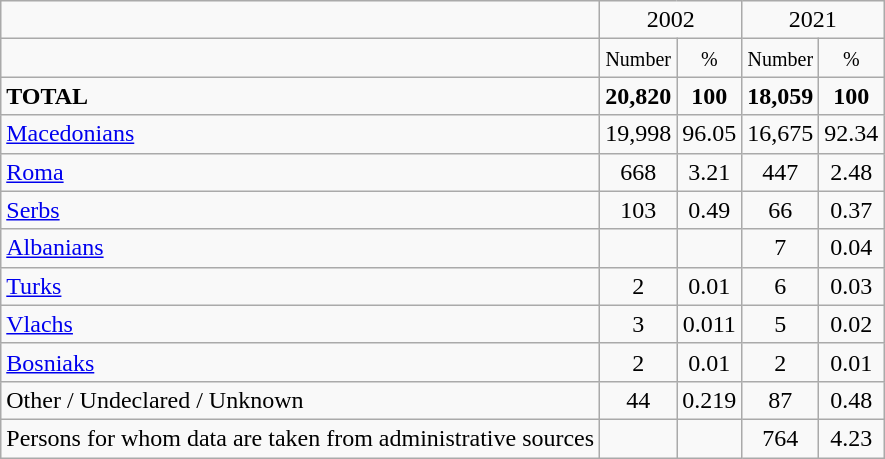<table class="wikitable">
<tr>
<td></td>
<td colspan="2" align="center">2002</td>
<td colspan="2" align="center">2021</td>
</tr>
<tr>
<td></td>
<td align="center"><small>Number</small></td>
<td align="center"><small>%</small></td>
<td align="center"><small>Number</small></td>
<td align="center"><small>%</small></td>
</tr>
<tr>
<td><strong>TOTAL</strong></td>
<td align="center"><strong>20,820</strong></td>
<td align="center"><strong>100</strong></td>
<td align="center"><strong>18,059</strong></td>
<td align="center"><strong>100</strong></td>
</tr>
<tr>
<td><a href='#'>Macedonians</a></td>
<td align="center">19,998</td>
<td align="center">96.05</td>
<td align="center">16,675</td>
<td align="center">92.34</td>
</tr>
<tr>
<td><a href='#'>Roma</a></td>
<td align="center">668</td>
<td align="center">3.21</td>
<td align="center">447</td>
<td align="center">2.48</td>
</tr>
<tr>
<td><a href='#'>Serbs</a></td>
<td align="center">103</td>
<td align="center">0.49</td>
<td align="center">66</td>
<td align="center">0.37</td>
</tr>
<tr>
<td><a href='#'>Albanians</a></td>
<td align="center"></td>
<td align="center"></td>
<td align="center">7</td>
<td align="center">0.04</td>
</tr>
<tr>
<td><a href='#'>Turks</a></td>
<td align="center">2</td>
<td align="center">0.01</td>
<td align="center">6</td>
<td align="center">0.03</td>
</tr>
<tr>
<td><a href='#'>Vlachs</a></td>
<td align="center">3</td>
<td align="center">0.011</td>
<td align="center">5</td>
<td align="center">0.02</td>
</tr>
<tr>
<td><a href='#'>Bosniaks</a></td>
<td align="center">2</td>
<td align="center">0.01</td>
<td align="center">2</td>
<td align="center">0.01</td>
</tr>
<tr>
<td>Other / Undeclared / Unknown</td>
<td align="center">44</td>
<td align="center">0.219</td>
<td align="center">87</td>
<td align="center">0.48</td>
</tr>
<tr>
<td>Persons for whom data are taken from administrative sources</td>
<td align="center"></td>
<td align="center"></td>
<td align="center">764</td>
<td align="center">4.23</td>
</tr>
</table>
